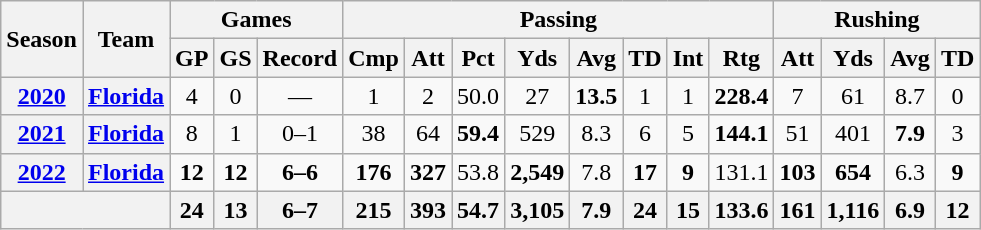<table class="wikitable" style="text-align:center;">
<tr>
<th rowspan="2">Season</th>
<th rowspan="2">Team</th>
<th colspan="3">Games</th>
<th colspan="8">Passing</th>
<th colspan="4">Rushing</th>
</tr>
<tr>
<th>GP</th>
<th>GS</th>
<th>Record</th>
<th>Cmp</th>
<th>Att</th>
<th>Pct</th>
<th>Yds</th>
<th>Avg</th>
<th>TD</th>
<th>Int</th>
<th>Rtg</th>
<th>Att</th>
<th>Yds</th>
<th>Avg</th>
<th>TD</th>
</tr>
<tr>
<th><a href='#'>2020</a></th>
<th><a href='#'>Florida</a></th>
<td>4</td>
<td>0</td>
<td>—</td>
<td>1</td>
<td>2</td>
<td>50.0</td>
<td>27</td>
<td><strong>13.5</strong></td>
<td>1</td>
<td>1</td>
<td><strong>228.4</strong></td>
<td>7</td>
<td>61</td>
<td>8.7</td>
<td>0</td>
</tr>
<tr>
<th><a href='#'>2021</a></th>
<th><a href='#'>Florida</a></th>
<td>8</td>
<td>1</td>
<td>0–1</td>
<td>38</td>
<td>64</td>
<td><strong>59.4</strong></td>
<td>529</td>
<td>8.3</td>
<td>6</td>
<td>5</td>
<td><strong>144.1</strong></td>
<td>51</td>
<td>401</td>
<td><strong>7.9</strong></td>
<td>3</td>
</tr>
<tr>
<th><a href='#'>2022</a></th>
<th><a href='#'>Florida</a></th>
<td><strong>12</strong></td>
<td><strong>12</strong></td>
<td><strong>6–6</strong></td>
<td><strong>176</strong></td>
<td><strong>327</strong></td>
<td>53.8</td>
<td><strong>2,549</strong></td>
<td>7.8</td>
<td><strong>17</strong></td>
<td><strong>9</strong></td>
<td>131.1</td>
<td><strong>103</strong></td>
<td><strong>654</strong></td>
<td>6.3</td>
<td><strong>9</strong></td>
</tr>
<tr>
<th colspan="2"></th>
<th>24</th>
<th>13</th>
<th>6–7</th>
<th>215</th>
<th>393</th>
<th>54.7</th>
<th>3,105</th>
<th>7.9</th>
<th>24</th>
<th>15</th>
<th>133.6</th>
<th>161</th>
<th>1,116</th>
<th>6.9</th>
<th>12</th>
</tr>
</table>
